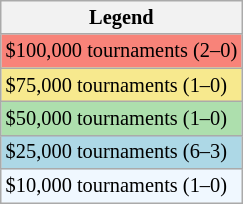<table class="wikitable" style="font-size:85%;">
<tr>
<th>Legend</th>
</tr>
<tr style="background:#f88379;">
<td>$100,000 tournaments (2–0)</td>
</tr>
<tr style="background:#f7e98e;">
<td>$75,000 tournaments (1–0)</td>
</tr>
<tr style="background:#addfad;">
<td>$50,000 tournaments (1–0)</td>
</tr>
<tr style="background:lightblue;">
<td>$25,000 tournaments (6–3)</td>
</tr>
<tr style="background:#f0f8ff;">
<td>$10,000 tournaments (1–0)</td>
</tr>
</table>
